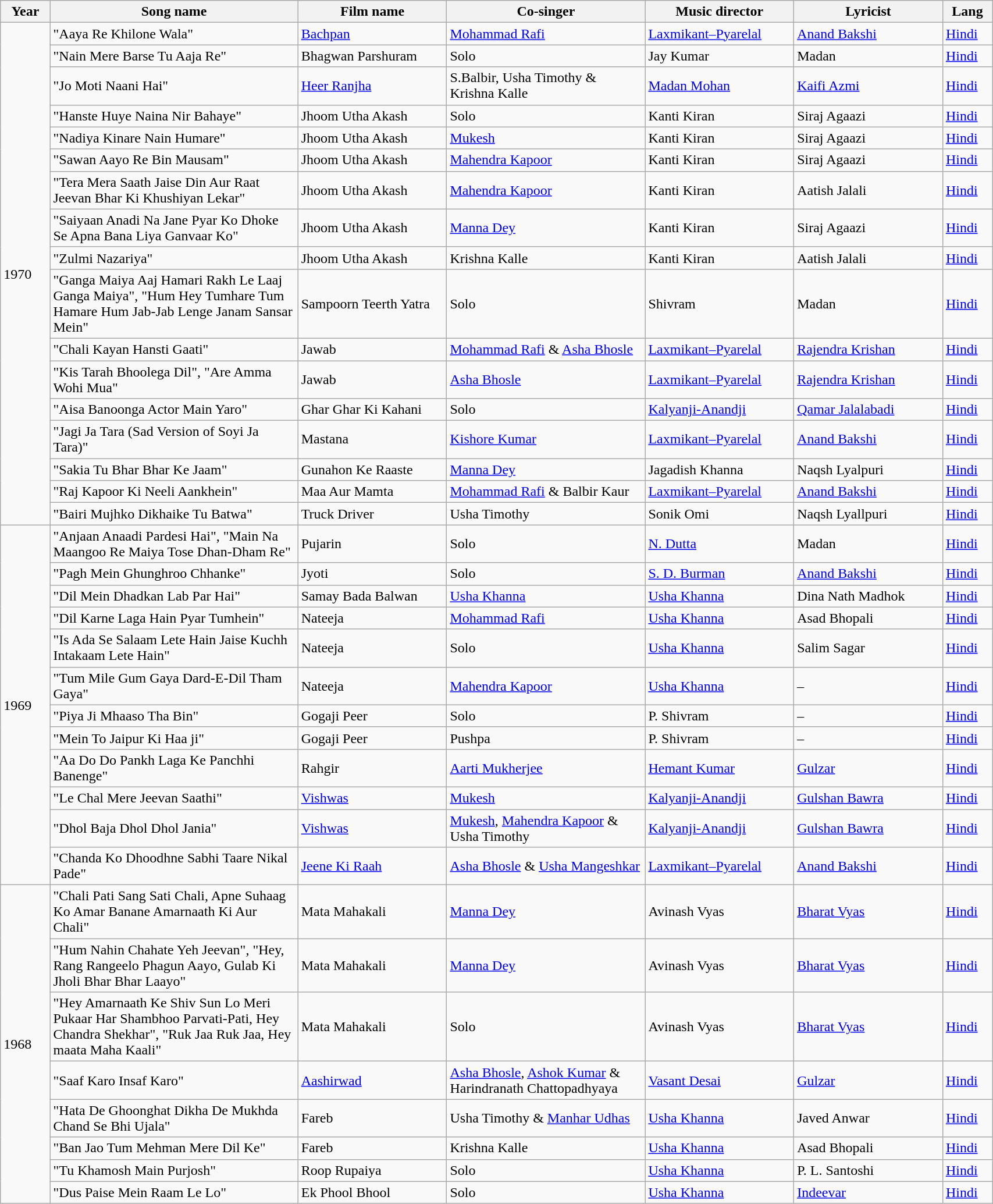<table class="wikitable sortable" style="width:90%;">
<tr>
<th width="5%">Year</th>
<th width="25%">Song name</th>
<th width="15%">Film name</th>
<th width="20%">Co-singer</th>
<th width="15%">Music director</th>
<th width="15%">Lyricist</th>
<th width="5%">Lang</th>
</tr>
<tr>
<td rowspan="17">1970</td>
<td>"Aaya Re Khilone Wala"</td>
<td><a href='#'>Bachpan</a></td>
<td><a href='#'>Mohammad Rafi</a></td>
<td><a href='#'>Laxmikant–Pyarelal</a></td>
<td><a href='#'>Anand Bakshi</a></td>
<td><a href='#'>Hindi</a></td>
</tr>
<tr>
<td>"Nain Mere Barse Tu Aaja Re"</td>
<td>Bhagwan Parshuram</td>
<td>Solo</td>
<td>Jay Kumar</td>
<td>Madan</td>
<td><a href='#'>Hindi</a></td>
</tr>
<tr>
<td>"Jo Moti Naani Hai"</td>
<td><a href='#'>Heer Ranjha</a></td>
<td>S.Balbir, Usha Timothy & Krishna Kalle</td>
<td><a href='#'>Madan Mohan</a></td>
<td><a href='#'>Kaifi Azmi</a></td>
<td><a href='#'>Hindi</a></td>
</tr>
<tr>
<td>"Hanste Huye Naina Nir Bahaye"</td>
<td>Jhoom Utha Akash</td>
<td>Solo</td>
<td>Kanti Kiran</td>
<td>Siraj Agaazi</td>
<td><a href='#'>Hindi</a></td>
</tr>
<tr>
<td>"Nadiya Kinare Nain Humare"</td>
<td>Jhoom Utha Akash</td>
<td><a href='#'>Mukesh</a></td>
<td>Kanti Kiran</td>
<td>Siraj Agaazi</td>
<td><a href='#'>Hindi</a></td>
</tr>
<tr>
<td>"Sawan Aayo Re Bin Mausam"</td>
<td>Jhoom Utha Akash</td>
<td><a href='#'>Mahendra Kapoor</a></td>
<td>Kanti Kiran</td>
<td>Siraj Agaazi</td>
<td><a href='#'>Hindi</a></td>
</tr>
<tr>
<td>"Tera Mera Saath Jaise Din Aur Raat Jeevan Bhar Ki Khushiyan Lekar"</td>
<td>Jhoom Utha Akash</td>
<td><a href='#'>Mahendra Kapoor</a></td>
<td>Kanti Kiran</td>
<td>Aatish Jalali</td>
<td><a href='#'>Hindi</a></td>
</tr>
<tr>
<td>"Saiyaan Anadi Na Jane Pyar Ko Dhoke Se Apna Bana Liya Ganvaar Ko"</td>
<td>Jhoom Utha Akash</td>
<td><a href='#'>Manna Dey</a></td>
<td>Kanti Kiran</td>
<td>Siraj Agaazi</td>
<td><a href='#'>Hindi</a></td>
</tr>
<tr>
<td>"Zulmi Nazariya"</td>
<td>Jhoom Utha Akash</td>
<td>Krishna Kalle</td>
<td>Kanti Kiran</td>
<td>Aatish Jalali</td>
<td><a href='#'>Hindi</a></td>
</tr>
<tr>
<td>"Ganga Maiya Aaj Hamari Rakh Le Laaj Ganga Maiya", "Hum Hey Tumhare Tum Hamare Hum Jab-Jab Lenge Janam Sansar Mein"</td>
<td>Sampoorn Teerth Yatra</td>
<td>Solo</td>
<td>Shivram</td>
<td>Madan</td>
<td><a href='#'>Hindi</a></td>
</tr>
<tr>
<td>"Chali Kayan Hansti Gaati"</td>
<td>Jawab</td>
<td><a href='#'>Mohammad Rafi</a> & <a href='#'>Asha Bhosle</a></td>
<td><a href='#'>Laxmikant–Pyarelal</a></td>
<td><a href='#'>Rajendra Krishan</a></td>
<td><a href='#'>Hindi</a></td>
</tr>
<tr>
<td>"Kis Tarah Bhoolega Dil", "Are Amma Wohi Mua"</td>
<td>Jawab</td>
<td><a href='#'>Asha Bhosle</a></td>
<td><a href='#'>Laxmikant–Pyarelal</a></td>
<td><a href='#'>Rajendra Krishan</a></td>
<td><a href='#'>Hindi</a></td>
</tr>
<tr>
<td>"Aisa Banoonga Actor Main Yaro"</td>
<td>Ghar Ghar Ki Kahani</td>
<td>Solo</td>
<td><a href='#'>Kalyanji-Anandji</a></td>
<td><a href='#'>Qamar Jalalabadi</a></td>
<td><a href='#'>Hindi</a></td>
</tr>
<tr>
<td>"Jagi Ja Tara (Sad Version of Soyi Ja Tara)"</td>
<td>Mastana</td>
<td><a href='#'>Kishore Kumar</a></td>
<td><a href='#'>Laxmikant–Pyarelal</a></td>
<td><a href='#'>Anand Bakshi</a></td>
<td><a href='#'>Hindi</a></td>
</tr>
<tr>
<td>"Sakia Tu Bhar Bhar Ke Jaam"</td>
<td>Gunahon Ke Raaste</td>
<td><a href='#'>Manna Dey</a></td>
<td>Jagadish Khanna</td>
<td>Naqsh Lyalpuri</td>
<td><a href='#'>Hindi</a></td>
</tr>
<tr>
<td>"Raj Kapoor Ki Neeli Aankhein"</td>
<td>Maa Aur Mamta</td>
<td><a href='#'>Mohammad Rafi</a> & Balbir Kaur</td>
<td><a href='#'>Laxmikant–Pyarelal</a></td>
<td><a href='#'>Anand Bakshi</a></td>
<td><a href='#'>Hindi</a></td>
</tr>
<tr>
<td>"Bairi Mujhko Dikhaike Tu Batwa"</td>
<td>Truck Driver</td>
<td>Usha Timothy</td>
<td>Sonik Omi</td>
<td>Naqsh Lyallpuri</td>
<td><a href='#'>Hindi</a></td>
</tr>
<tr>
<td rowspan="12">1969</td>
<td>"Anjaan Anaadi Pardesi Hai", "Main Na Maangoo Re Maiya Tose Dhan-Dham Re"</td>
<td>Pujarin</td>
<td>Solo</td>
<td><a href='#'>N. Dutta</a></td>
<td>Madan</td>
<td><a href='#'>Hindi</a></td>
</tr>
<tr>
<td>"Pagh Mein Ghunghroo Chhanke"</td>
<td>Jyoti</td>
<td>Solo</td>
<td><a href='#'>S. D. Burman</a></td>
<td><a href='#'>Anand Bakshi</a></td>
<td><a href='#'>Hindi</a></td>
</tr>
<tr>
<td>"Dil Mein Dhadkan Lab Par Hai"</td>
<td>Samay Bada Balwan</td>
<td><a href='#'>Usha Khanna</a></td>
<td><a href='#'>Usha Khanna</a></td>
<td>Dina Nath Madhok</td>
<td><a href='#'>Hindi</a></td>
</tr>
<tr>
<td>"Dil Karne Laga Hain Pyar Tumhein"</td>
<td>Nateeja</td>
<td><a href='#'>Mohammad Rafi</a></td>
<td><a href='#'>Usha Khanna</a></td>
<td>Asad Bhopali</td>
<td><a href='#'>Hindi</a></td>
</tr>
<tr>
<td>"Is Ada Se Salaam Lete Hain Jaise Kuchh Intakaam Lete Hain"</td>
<td>Nateeja</td>
<td>Solo</td>
<td><a href='#'>Usha Khanna</a></td>
<td>Salim Sagar</td>
<td><a href='#'>Hindi</a></td>
</tr>
<tr>
<td>"Tum Mile Gum Gaya Dard-E-Dil Tham Gaya"</td>
<td>Nateeja</td>
<td><a href='#'>Mahendra Kapoor</a></td>
<td><a href='#'>Usha Khanna</a></td>
<td>–</td>
<td><a href='#'>Hindi</a></td>
</tr>
<tr>
<td>"Piya Ji Mhaaso Tha Bin"</td>
<td>Gogaji Peer</td>
<td>Solo</td>
<td>P. Shivram</td>
<td>–</td>
<td><a href='#'>Hindi</a></td>
</tr>
<tr>
<td>"Mein To Jaipur Ki Haa ji"</td>
<td>Gogaji Peer</td>
<td>Pushpa</td>
<td>P. Shivram</td>
<td>–</td>
<td><a href='#'>Hindi</a></td>
</tr>
<tr>
<td>"Aa Do Do Pankh Laga Ke Panchhi Banenge"</td>
<td>Rahgir</td>
<td><a href='#'>Aarti Mukherjee</a></td>
<td><a href='#'>Hemant Kumar</a></td>
<td><a href='#'>Gulzar</a></td>
<td><a href='#'>Hindi</a></td>
</tr>
<tr>
<td>"Le Chal Mere Jeevan Saathi"</td>
<td><a href='#'>Vishwas</a></td>
<td><a href='#'>Mukesh</a></td>
<td><a href='#'>Kalyanji-Anandji</a></td>
<td><a href='#'>Gulshan Bawra</a></td>
<td><a href='#'>Hindi</a></td>
</tr>
<tr>
<td>"Dhol Baja Dhol Dhol Jania"</td>
<td><a href='#'>Vishwas</a></td>
<td><a href='#'>Mukesh</a>, <a href='#'>Mahendra Kapoor</a> & Usha Timothy</td>
<td><a href='#'>Kalyanji-Anandji</a></td>
<td><a href='#'>Gulshan Bawra</a></td>
<td><a href='#'>Hindi</a></td>
</tr>
<tr>
<td>"Chanda Ko Dhoodhne Sabhi Taare Nikal Pade"</td>
<td><a href='#'>Jeene Ki Raah</a></td>
<td><a href='#'>Asha Bhosle</a> & <a href='#'>Usha Mangeshkar</a></td>
<td><a href='#'>Laxmikant–Pyarelal</a></td>
<td><a href='#'>Anand Bakshi</a></td>
<td><a href='#'>Hindi</a></td>
</tr>
<tr>
<td rowspan="8">1968</td>
<td>"Chali Pati Sang Sati Chali, Apne Suhaag Ko Amar Banane Amarnaath Ki Aur Chali"</td>
<td>Mata Mahakali</td>
<td><a href='#'>Manna Dey</a></td>
<td>Avinash Vyas</td>
<td><a href='#'>Bharat Vyas</a></td>
<td><a href='#'>Hindi</a></td>
</tr>
<tr>
<td>"Hum Nahin Chahate Yeh Jeevan", "Hey, Rang Rangeelo Phagun Aayo, Gulab Ki Jholi Bhar Bhar Laayo"</td>
<td>Mata Mahakali</td>
<td><a href='#'>Manna Dey</a></td>
<td>Avinash Vyas</td>
<td><a href='#'>Bharat Vyas</a></td>
<td><a href='#'>Hindi</a></td>
</tr>
<tr>
<td>"Hey Amarnaath Ke Shiv Sun Lo Meri Pukaar Har Shambhoo Parvati-Pati, Hey Chandra Shekhar", "Ruk Jaa Ruk Jaa, Hey maata Maha Kaali"</td>
<td>Mata Mahakali</td>
<td>Solo</td>
<td>Avinash Vyas</td>
<td><a href='#'>Bharat Vyas</a></td>
<td><a href='#'>Hindi</a></td>
</tr>
<tr>
<td>"Saaf Karo Insaf Karo"</td>
<td><a href='#'>Aashirwad</a></td>
<td><a href='#'>Asha Bhosle</a>, <a href='#'>Ashok Kumar</a> & Harindranath Chattopadhyaya</td>
<td><a href='#'>Vasant Desai</a></td>
<td><a href='#'>Gulzar</a></td>
<td><a href='#'>Hindi</a></td>
</tr>
<tr>
<td>"Hata De Ghoonghat Dikha De Mukhda Chand Se Bhi Ujala"</td>
<td>Fareb</td>
<td>Usha Timothy & <a href='#'>Manhar Udhas</a></td>
<td><a href='#'>Usha Khanna</a></td>
<td>Javed Anwar</td>
<td><a href='#'>Hindi</a></td>
</tr>
<tr>
<td>"Ban Jao Tum Mehman Mere Dil Ke"</td>
<td>Fareb</td>
<td>Krishna Kalle</td>
<td><a href='#'>Usha Khanna</a></td>
<td>Asad Bhopali</td>
<td><a href='#'>Hindi</a></td>
</tr>
<tr>
<td>"Tu Khamosh Main Purjosh"</td>
<td>Roop Rupaiya</td>
<td>Solo</td>
<td><a href='#'>Usha Khanna</a></td>
<td>P. L. Santoshi</td>
<td><a href='#'>Hindi</a></td>
</tr>
<tr>
<td>"Dus Paise Mein Raam Le Lo"</td>
<td>Ek Phool Bhool</td>
<td>Solo</td>
<td><a href='#'>Usha Khanna</a></td>
<td><a href='#'>Indeevar</a></td>
<td><a href='#'>Hindi</a></td>
</tr>
</table>
